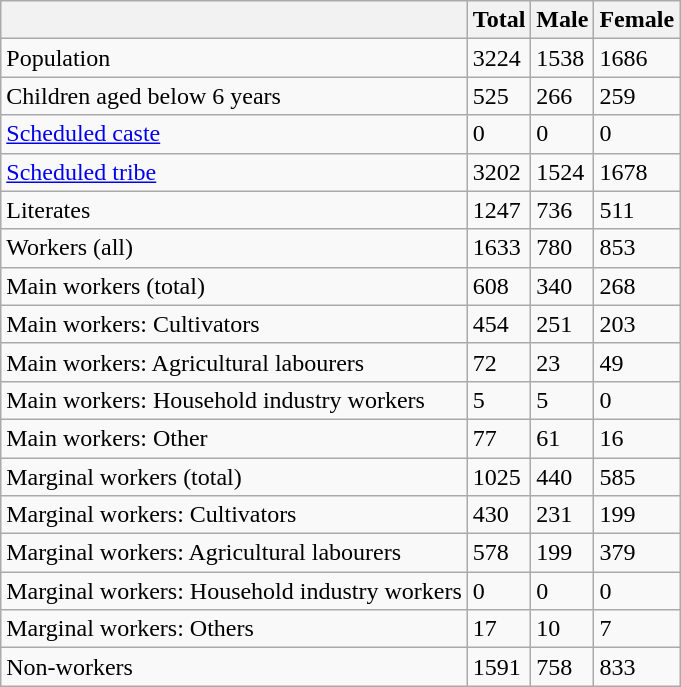<table class="wikitable sortable">
<tr>
<th></th>
<th>Total</th>
<th>Male</th>
<th>Female</th>
</tr>
<tr>
<td>Population</td>
<td>3224</td>
<td>1538</td>
<td>1686</td>
</tr>
<tr>
<td>Children aged below 6 years</td>
<td>525</td>
<td>266</td>
<td>259</td>
</tr>
<tr>
<td><a href='#'>Scheduled caste</a></td>
<td>0</td>
<td>0</td>
<td>0</td>
</tr>
<tr>
<td><a href='#'>Scheduled tribe</a></td>
<td>3202</td>
<td>1524</td>
<td>1678</td>
</tr>
<tr>
<td>Literates</td>
<td>1247</td>
<td>736</td>
<td>511</td>
</tr>
<tr>
<td>Workers (all)</td>
<td>1633</td>
<td>780</td>
<td>853</td>
</tr>
<tr>
<td>Main workers (total)</td>
<td>608</td>
<td>340</td>
<td>268</td>
</tr>
<tr>
<td>Main workers: Cultivators</td>
<td>454</td>
<td>251</td>
<td>203</td>
</tr>
<tr>
<td>Main workers: Agricultural labourers</td>
<td>72</td>
<td>23</td>
<td>49</td>
</tr>
<tr>
<td>Main workers: Household industry workers</td>
<td>5</td>
<td>5</td>
<td>0</td>
</tr>
<tr>
<td>Main workers: Other</td>
<td>77</td>
<td>61</td>
<td>16</td>
</tr>
<tr>
<td>Marginal workers (total)</td>
<td>1025</td>
<td>440</td>
<td>585</td>
</tr>
<tr>
<td>Marginal workers: Cultivators</td>
<td>430</td>
<td>231</td>
<td>199</td>
</tr>
<tr>
<td>Marginal workers: Agricultural labourers</td>
<td>578</td>
<td>199</td>
<td>379</td>
</tr>
<tr>
<td>Marginal workers: Household industry workers</td>
<td>0</td>
<td>0</td>
<td>0</td>
</tr>
<tr>
<td>Marginal workers: Others</td>
<td>17</td>
<td>10</td>
<td>7</td>
</tr>
<tr>
<td>Non-workers</td>
<td>1591</td>
<td>758</td>
<td>833</td>
</tr>
</table>
